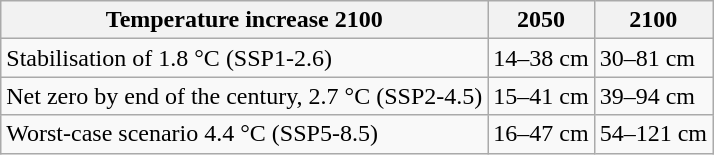<table class="wikitable">
<tr>
<th>Temperature increase 2100</th>
<th>2050</th>
<th>2100</th>
</tr>
<tr>
<td>Stabilisation of 1.8 °C (SSP1-2.6)</td>
<td>14–38 cm</td>
<td>30–81 cm</td>
</tr>
<tr>
<td>Net zero by end of the century, 2.7 °C (SSP2-4.5)</td>
<td>15–41 cm</td>
<td>39–94 cm</td>
</tr>
<tr>
<td>Worst-case scenario 4.4 °C (SSP5-8.5)</td>
<td>16–47 cm</td>
<td>54–121 cm</td>
</tr>
</table>
